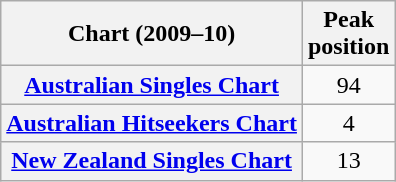<table class="wikitable sortable plainrowheaders">
<tr>
<th scope="col">Chart (2009–10)</th>
<th scope="col">Peak<br>position</th>
</tr>
<tr>
<th scope="row"><a href='#'>Australian Singles Chart</a></th>
<td align="center">94</td>
</tr>
<tr>
<th scope="row"><a href='#'>Australian Hitseekers Chart</a></th>
<td align="center">4</td>
</tr>
<tr>
<th scope="row"><a href='#'>New Zealand Singles Chart</a></th>
<td align="center">13</td>
</tr>
</table>
